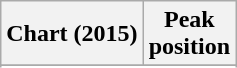<table class="wikitable sortable">
<tr>
<th>Chart (2015)</th>
<th>Peak<br>position</th>
</tr>
<tr>
</tr>
<tr>
</tr>
<tr>
</tr>
<tr>
</tr>
</table>
